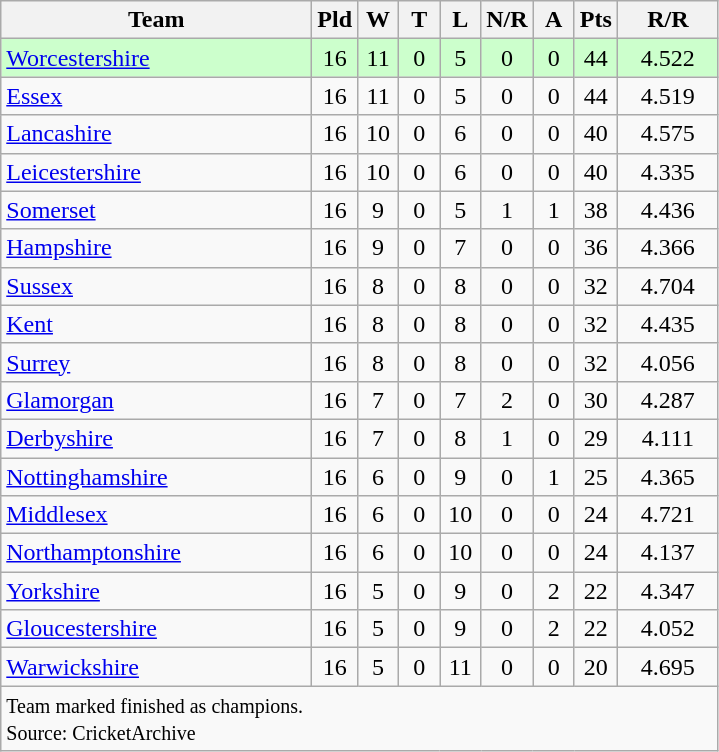<table class="wikitable" style="text-align: center;">
<tr>
<th width=200>Team</th>
<th width=20>Pld</th>
<th width=20>W</th>
<th width=20>T</th>
<th width=20>L</th>
<th width=20>N/R</th>
<th width=20>A</th>
<th width=20>Pts</th>
<th width=60>R/R</th>
</tr>
<tr bgcolor="#ccffcc">
<td align=left><a href='#'>Worcestershire</a></td>
<td>16</td>
<td>11</td>
<td>0</td>
<td>5</td>
<td>0</td>
<td>0</td>
<td>44</td>
<td>4.522</td>
</tr>
<tr>
<td align=left><a href='#'>Essex</a></td>
<td>16</td>
<td>11</td>
<td>0</td>
<td>5</td>
<td>0</td>
<td>0</td>
<td>44</td>
<td>4.519</td>
</tr>
<tr>
<td align=left><a href='#'>Lancashire</a></td>
<td>16</td>
<td>10</td>
<td>0</td>
<td>6</td>
<td>0</td>
<td>0</td>
<td>40</td>
<td>4.575</td>
</tr>
<tr>
<td align=left><a href='#'>Leicestershire</a></td>
<td>16</td>
<td>10</td>
<td>0</td>
<td>6</td>
<td>0</td>
<td>0</td>
<td>40</td>
<td>4.335</td>
</tr>
<tr>
<td align=left><a href='#'>Somerset</a></td>
<td>16</td>
<td>9</td>
<td>0</td>
<td>5</td>
<td>1</td>
<td>1</td>
<td>38</td>
<td>4.436</td>
</tr>
<tr>
<td align=left><a href='#'>Hampshire</a></td>
<td>16</td>
<td>9</td>
<td>0</td>
<td>7</td>
<td>0</td>
<td>0</td>
<td>36</td>
<td>4.366</td>
</tr>
<tr>
<td align=left><a href='#'>Sussex</a></td>
<td>16</td>
<td>8</td>
<td>0</td>
<td>8</td>
<td>0</td>
<td>0</td>
<td>32</td>
<td>4.704</td>
</tr>
<tr>
<td align=left><a href='#'>Kent</a></td>
<td>16</td>
<td>8</td>
<td>0</td>
<td>8</td>
<td>0</td>
<td>0</td>
<td>32</td>
<td>4.435</td>
</tr>
<tr>
<td align=left><a href='#'>Surrey</a></td>
<td>16</td>
<td>8</td>
<td>0</td>
<td>8</td>
<td>0</td>
<td>0</td>
<td>32</td>
<td>4.056</td>
</tr>
<tr>
<td align=left><a href='#'>Glamorgan</a></td>
<td>16</td>
<td>7</td>
<td>0</td>
<td>7</td>
<td>2</td>
<td>0</td>
<td>30</td>
<td>4.287</td>
</tr>
<tr>
<td align=left><a href='#'>Derbyshire</a></td>
<td>16</td>
<td>7</td>
<td>0</td>
<td>8</td>
<td>1</td>
<td>0</td>
<td>29</td>
<td>4.111</td>
</tr>
<tr>
<td align=left><a href='#'>Nottinghamshire</a></td>
<td>16</td>
<td>6</td>
<td>0</td>
<td>9</td>
<td>0</td>
<td>1</td>
<td>25</td>
<td>4.365</td>
</tr>
<tr>
<td align=left><a href='#'>Middlesex</a></td>
<td>16</td>
<td>6</td>
<td>0</td>
<td>10</td>
<td>0</td>
<td>0</td>
<td>24</td>
<td>4.721</td>
</tr>
<tr>
<td align=left><a href='#'>Northamptonshire</a></td>
<td>16</td>
<td>6</td>
<td>0</td>
<td>10</td>
<td>0</td>
<td>0</td>
<td>24</td>
<td>4.137</td>
</tr>
<tr>
<td align=left><a href='#'>Yorkshire</a></td>
<td>16</td>
<td>5</td>
<td>0</td>
<td>9</td>
<td>0</td>
<td>2</td>
<td>22</td>
<td>4.347</td>
</tr>
<tr>
<td align=left><a href='#'>Gloucestershire</a></td>
<td>16</td>
<td>5</td>
<td>0</td>
<td>9</td>
<td>0</td>
<td>2</td>
<td>22</td>
<td>4.052</td>
</tr>
<tr>
<td align=left><a href='#'>Warwickshire</a></td>
<td>16</td>
<td>5</td>
<td>0</td>
<td>11</td>
<td>0</td>
<td>0</td>
<td>20</td>
<td>4.695</td>
</tr>
<tr>
<td colspan="9" align="left"><small>Team marked  finished as champions.<br>Source: CricketArchive</small></td>
</tr>
</table>
